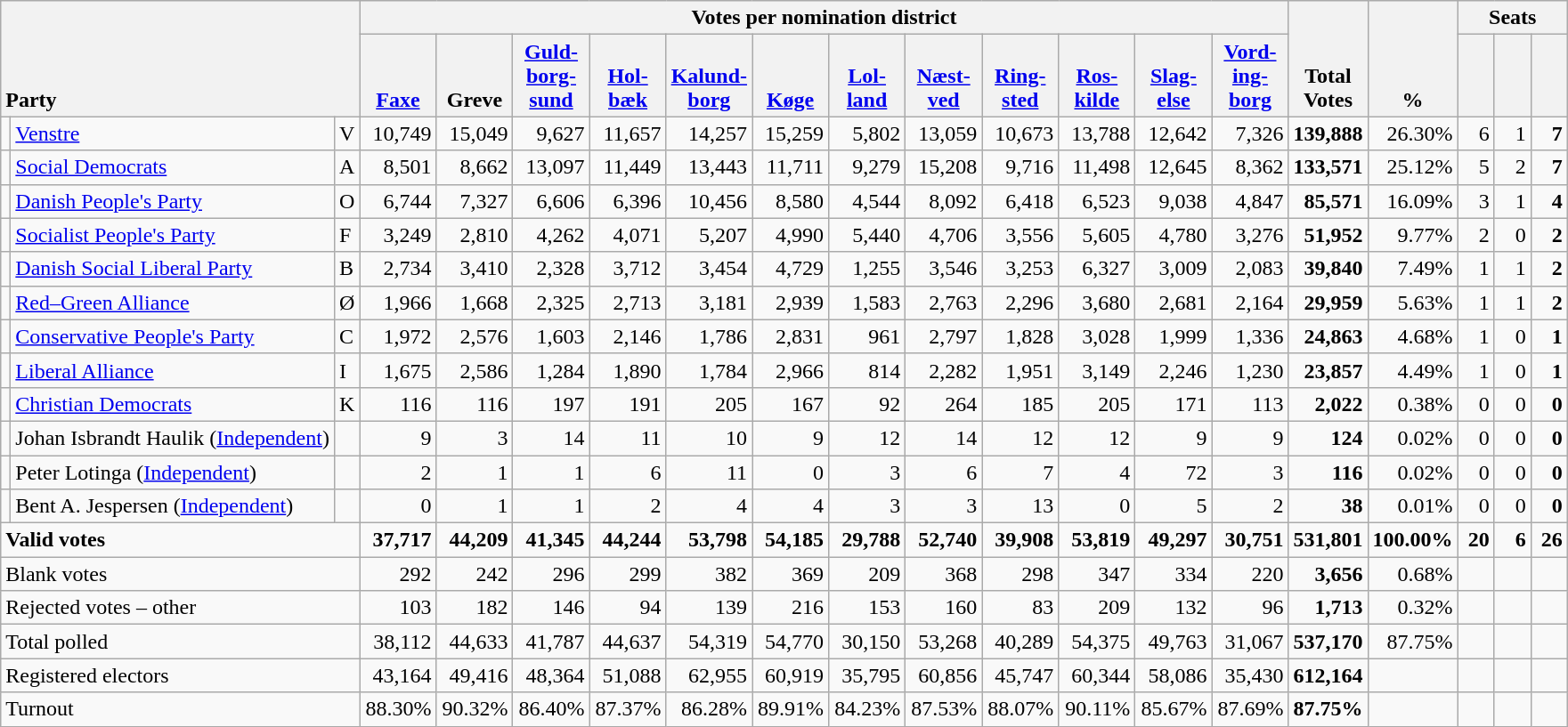<table class="wikitable" border="1" style="text-align:right;">
<tr>
<th style="text-align:left;" valign=bottom rowspan=2 colspan=3>Party</th>
<th colspan=12>Votes per nomination district</th>
<th align=center valign=bottom rowspan=2 width="50">Total Votes</th>
<th align=center valign=bottom rowspan=2 width="50">%</th>
<th colspan=3>Seats</th>
</tr>
<tr>
<th align=center valign=bottom width="50"><a href='#'>Faxe</a></th>
<th align=center valign=bottom width="50">Greve</th>
<th align=center valign=bottom width="50"><a href='#'>Guld- borg- sund</a></th>
<th align=center valign=bottom width="50"><a href='#'>Hol- bæk</a></th>
<th align=center valign=bottom width="50"><a href='#'>Kalund- borg</a></th>
<th align=center valign=bottom width="50"><a href='#'>Køge</a></th>
<th align=center valign=bottom width="50"><a href='#'>Lol- land</a></th>
<th align=center valign=bottom width="50"><a href='#'>Næst- ved</a></th>
<th align=center valign=bottom width="50"><a href='#'>Ring- sted</a></th>
<th align=center valign=bottom width="50"><a href='#'>Ros- kilde</a></th>
<th align=center valign=bottom width="50"><a href='#'>Slag- else</a></th>
<th align=center valign=bottom width="50"><a href='#'>Vord- ing- borg</a></th>
<th align=center valign=bottom width="20"><small></small></th>
<th align=center valign=bottom width="20"><small><a href='#'></a></small></th>
<th align=center valign=bottom width="20"><small></small></th>
</tr>
<tr>
<td></td>
<td align=left><a href='#'>Venstre</a></td>
<td align=left>V</td>
<td>10,749</td>
<td>15,049</td>
<td>9,627</td>
<td>11,657</td>
<td>14,257</td>
<td>15,259</td>
<td>5,802</td>
<td>13,059</td>
<td>10,673</td>
<td>13,788</td>
<td>12,642</td>
<td>7,326</td>
<td><strong>139,888</strong></td>
<td>26.30%</td>
<td>6</td>
<td>1</td>
<td><strong>7</strong></td>
</tr>
<tr>
<td></td>
<td align=left><a href='#'>Social Democrats</a></td>
<td align=left>A</td>
<td>8,501</td>
<td>8,662</td>
<td>13,097</td>
<td>11,449</td>
<td>13,443</td>
<td>11,711</td>
<td>9,279</td>
<td>15,208</td>
<td>9,716</td>
<td>11,498</td>
<td>12,645</td>
<td>8,362</td>
<td><strong>133,571</strong></td>
<td>25.12%</td>
<td>5</td>
<td>2</td>
<td><strong>7</strong></td>
</tr>
<tr>
<td></td>
<td align=left><a href='#'>Danish People's Party</a></td>
<td align=left>O</td>
<td>6,744</td>
<td>7,327</td>
<td>6,606</td>
<td>6,396</td>
<td>10,456</td>
<td>8,580</td>
<td>4,544</td>
<td>8,092</td>
<td>6,418</td>
<td>6,523</td>
<td>9,038</td>
<td>4,847</td>
<td><strong>85,571</strong></td>
<td>16.09%</td>
<td>3</td>
<td>1</td>
<td><strong>4</strong></td>
</tr>
<tr>
<td></td>
<td align=left><a href='#'>Socialist People's Party</a></td>
<td align=left>F</td>
<td>3,249</td>
<td>2,810</td>
<td>4,262</td>
<td>4,071</td>
<td>5,207</td>
<td>4,990</td>
<td>5,440</td>
<td>4,706</td>
<td>3,556</td>
<td>5,605</td>
<td>4,780</td>
<td>3,276</td>
<td><strong>51,952</strong></td>
<td>9.77%</td>
<td>2</td>
<td>0</td>
<td><strong>2</strong></td>
</tr>
<tr>
<td></td>
<td align=left><a href='#'>Danish Social Liberal Party</a></td>
<td align=left>B</td>
<td>2,734</td>
<td>3,410</td>
<td>2,328</td>
<td>3,712</td>
<td>3,454</td>
<td>4,729</td>
<td>1,255</td>
<td>3,546</td>
<td>3,253</td>
<td>6,327</td>
<td>3,009</td>
<td>2,083</td>
<td><strong>39,840</strong></td>
<td>7.49%</td>
<td>1</td>
<td>1</td>
<td><strong>2</strong></td>
</tr>
<tr>
<td></td>
<td align=left><a href='#'>Red–Green Alliance</a></td>
<td align=left>Ø</td>
<td>1,966</td>
<td>1,668</td>
<td>2,325</td>
<td>2,713</td>
<td>3,181</td>
<td>2,939</td>
<td>1,583</td>
<td>2,763</td>
<td>2,296</td>
<td>3,680</td>
<td>2,681</td>
<td>2,164</td>
<td><strong>29,959</strong></td>
<td>5.63%</td>
<td>1</td>
<td>1</td>
<td><strong>2</strong></td>
</tr>
<tr>
<td></td>
<td align=left style="white-space: nowrap;"><a href='#'>Conservative People's Party</a></td>
<td align=left>C</td>
<td>1,972</td>
<td>2,576</td>
<td>1,603</td>
<td>2,146</td>
<td>1,786</td>
<td>2,831</td>
<td>961</td>
<td>2,797</td>
<td>1,828</td>
<td>3,028</td>
<td>1,999</td>
<td>1,336</td>
<td><strong>24,863</strong></td>
<td>4.68%</td>
<td>1</td>
<td>0</td>
<td><strong>1</strong></td>
</tr>
<tr>
<td></td>
<td align=left><a href='#'>Liberal Alliance</a></td>
<td align=left>I</td>
<td>1,675</td>
<td>2,586</td>
<td>1,284</td>
<td>1,890</td>
<td>1,784</td>
<td>2,966</td>
<td>814</td>
<td>2,282</td>
<td>1,951</td>
<td>3,149</td>
<td>2,246</td>
<td>1,230</td>
<td><strong>23,857</strong></td>
<td>4.49%</td>
<td>1</td>
<td>0</td>
<td><strong>1</strong></td>
</tr>
<tr>
<td></td>
<td align=left><a href='#'>Christian Democrats</a></td>
<td align=left>K</td>
<td>116</td>
<td>116</td>
<td>197</td>
<td>191</td>
<td>205</td>
<td>167</td>
<td>92</td>
<td>264</td>
<td>185</td>
<td>205</td>
<td>171</td>
<td>113</td>
<td><strong>2,022</strong></td>
<td>0.38%</td>
<td>0</td>
<td>0</td>
<td><strong>0</strong></td>
</tr>
<tr>
<td></td>
<td align=left>Johan Isbrandt Haulik (<a href='#'>Independent</a>)</td>
<td></td>
<td>9</td>
<td>3</td>
<td>14</td>
<td>11</td>
<td>10</td>
<td>9</td>
<td>12</td>
<td>14</td>
<td>12</td>
<td>12</td>
<td>9</td>
<td>9</td>
<td><strong>124</strong></td>
<td>0.02%</td>
<td>0</td>
<td>0</td>
<td><strong>0</strong></td>
</tr>
<tr>
<td></td>
<td align=left>Peter Lotinga (<a href='#'>Independent</a>)</td>
<td></td>
<td>2</td>
<td>1</td>
<td>1</td>
<td>6</td>
<td>11</td>
<td>0</td>
<td>3</td>
<td>6</td>
<td>7</td>
<td>4</td>
<td>72</td>
<td>3</td>
<td><strong>116</strong></td>
<td>0.02%</td>
<td>0</td>
<td>0</td>
<td><strong>0</strong></td>
</tr>
<tr>
<td></td>
<td align=left>Bent A. Jespersen (<a href='#'>Independent</a>)</td>
<td></td>
<td>0</td>
<td>1</td>
<td>1</td>
<td>2</td>
<td>4</td>
<td>4</td>
<td>3</td>
<td>3</td>
<td>13</td>
<td>0</td>
<td>5</td>
<td>2</td>
<td><strong>38</strong></td>
<td>0.01%</td>
<td>0</td>
<td>0</td>
<td><strong>0</strong></td>
</tr>
<tr style="font-weight:bold">
<td align=left colspan=3>Valid votes</td>
<td>37,717</td>
<td>44,209</td>
<td>41,345</td>
<td>44,244</td>
<td>53,798</td>
<td>54,185</td>
<td>29,788</td>
<td>52,740</td>
<td>39,908</td>
<td>53,819</td>
<td>49,297</td>
<td>30,751</td>
<td>531,801</td>
<td>100.00%</td>
<td>20</td>
<td>6</td>
<td>26</td>
</tr>
<tr>
<td align=left colspan=3>Blank votes</td>
<td>292</td>
<td>242</td>
<td>296</td>
<td>299</td>
<td>382</td>
<td>369</td>
<td>209</td>
<td>368</td>
<td>298</td>
<td>347</td>
<td>334</td>
<td>220</td>
<td><strong>3,656</strong></td>
<td>0.68%</td>
<td></td>
<td></td>
<td></td>
</tr>
<tr>
<td align=left colspan=3>Rejected votes – other</td>
<td>103</td>
<td>182</td>
<td>146</td>
<td>94</td>
<td>139</td>
<td>216</td>
<td>153</td>
<td>160</td>
<td>83</td>
<td>209</td>
<td>132</td>
<td>96</td>
<td><strong>1,713</strong></td>
<td>0.32%</td>
<td></td>
<td></td>
<td></td>
</tr>
<tr>
<td align=left colspan=3>Total polled</td>
<td>38,112</td>
<td>44,633</td>
<td>41,787</td>
<td>44,637</td>
<td>54,319</td>
<td>54,770</td>
<td>30,150</td>
<td>53,268</td>
<td>40,289</td>
<td>54,375</td>
<td>49,763</td>
<td>31,067</td>
<td><strong>537,170</strong></td>
<td>87.75%</td>
<td></td>
<td></td>
<td></td>
</tr>
<tr>
<td align=left colspan=3>Registered electors</td>
<td>43,164</td>
<td>49,416</td>
<td>48,364</td>
<td>51,088</td>
<td>62,955</td>
<td>60,919</td>
<td>35,795</td>
<td>60,856</td>
<td>45,747</td>
<td>60,344</td>
<td>58,086</td>
<td>35,430</td>
<td><strong>612,164</strong></td>
<td></td>
<td></td>
<td></td>
<td></td>
</tr>
<tr>
<td align=left colspan=3>Turnout</td>
<td>88.30%</td>
<td>90.32%</td>
<td>86.40%</td>
<td>87.37%</td>
<td>86.28%</td>
<td>89.91%</td>
<td>84.23%</td>
<td>87.53%</td>
<td>88.07%</td>
<td>90.11%</td>
<td>85.67%</td>
<td>87.69%</td>
<td><strong>87.75%</strong></td>
<td></td>
<td></td>
<td></td>
<td></td>
</tr>
</table>
